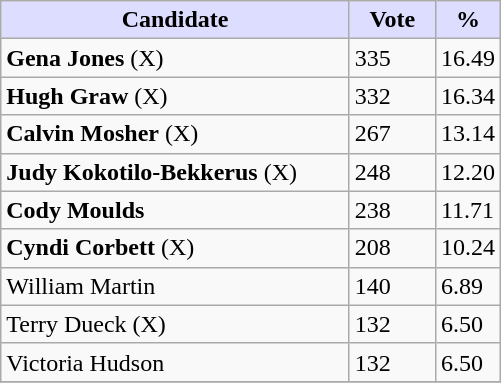<table class="wikitable">
<tr>
<th style="background:#ddf; width:225px;">Candidate</th>
<th style="background:#ddf; width:50px;">Vote</th>
<th style="background:#ddf; width:30px;">%</th>
</tr>
<tr>
<td><strong>Gena Jones</strong> (X)</td>
<td>335</td>
<td>16.49</td>
</tr>
<tr>
<td><strong>Hugh Graw</strong> (X)</td>
<td>332</td>
<td>16.34</td>
</tr>
<tr>
<td><strong>Calvin Mosher</strong> (X)</td>
<td>267</td>
<td>13.14</td>
</tr>
<tr>
<td><strong>Judy Kokotilo-Bekkerus</strong> (X)</td>
<td>248</td>
<td>12.20</td>
</tr>
<tr>
<td><strong>Cody Moulds</strong></td>
<td>238</td>
<td>11.71</td>
</tr>
<tr>
<td><strong>Cyndi Corbett</strong> (X)</td>
<td>208</td>
<td>10.24</td>
</tr>
<tr>
<td>William Martin</td>
<td>140</td>
<td>6.89</td>
</tr>
<tr>
<td>Terry Dueck (X)</td>
<td>132</td>
<td>6.50</td>
</tr>
<tr>
<td>Victoria Hudson</td>
<td>132</td>
<td>6.50</td>
</tr>
<tr>
</tr>
</table>
